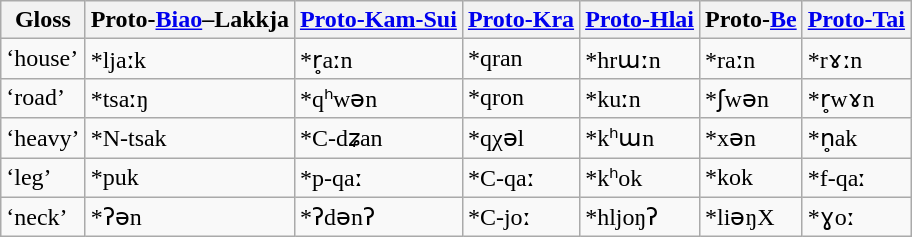<table class="wikitable sortable">
<tr>
<th>Gloss</th>
<th>Proto-<a href='#'>Biao</a>–Lakkja</th>
<th><a href='#'>Proto-Kam-Sui</a></th>
<th><a href='#'>Proto-Kra</a></th>
<th><a href='#'>Proto-Hlai</a></th>
<th>Proto-<a href='#'>Be</a></th>
<th><a href='#'>Proto-Tai</a></th>
</tr>
<tr>
<td>‘house’</td>
<td>*ljaːk</td>
<td>*r̥aːn</td>
<td>*qran</td>
<td>*hrɯːn</td>
<td>*raːn</td>
<td>*rɤːn</td>
</tr>
<tr>
<td>‘road’</td>
<td>*tsaːŋ</td>
<td>*qʰwən</td>
<td>*qron</td>
<td>*kuːn</td>
<td>*ʃwən</td>
<td>*r̥wɤn</td>
</tr>
<tr>
<td>‘heavy’</td>
<td>*N-tsak</td>
<td>*C-dʑan</td>
<td>*qχəl</td>
<td>*kʰɯn</td>
<td>*xən</td>
<td>*n̥ak</td>
</tr>
<tr>
<td>‘leg’</td>
<td>*puk</td>
<td>*p-qaː</td>
<td>*C-qaː</td>
<td>*kʰok</td>
<td>*kok</td>
<td>*f-qaː</td>
</tr>
<tr>
<td>‘neck’</td>
<td>*ʔən</td>
<td>*ʔdənʔ</td>
<td>*C-joː</td>
<td>*hljoŋʔ</td>
<td>*liəŋX</td>
<td>*ɣoː</td>
</tr>
</table>
